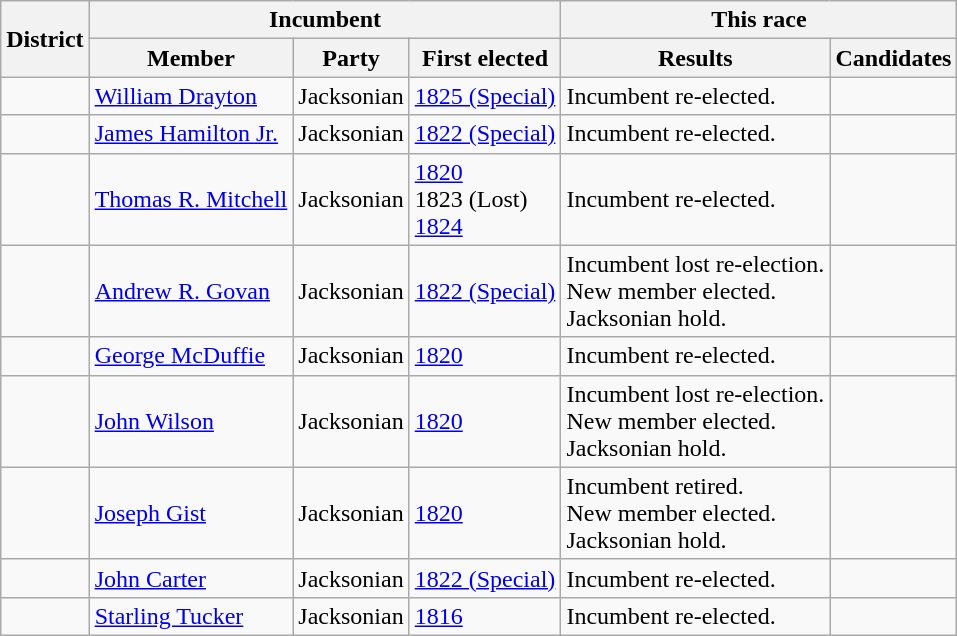<table class=wikitable>
<tr>
<th rowspan=2>District</th>
<th colspan=3>Incumbent</th>
<th colspan=2>This race</th>
</tr>
<tr>
<th>Member</th>
<th>Party</th>
<th>First elected</th>
<th>Results</th>
<th>Candidates</th>
</tr>
<tr>
<td></td>
<td><a href='#'>William Drayton</a></td>
<td>Jacksonian</td>
<td><a href='#'>1825 (Special)</a></td>
<td>Incumbent re-elected.</td>
<td nowrap></td>
</tr>
<tr>
<td></td>
<td><a href='#'>James Hamilton Jr.</a></td>
<td>Jacksonian</td>
<td><a href='#'>1822 (Special)</a></td>
<td>Incumbent re-elected.</td>
<td nowrap></td>
</tr>
<tr>
<td></td>
<td><a href='#'>Thomas R. Mitchell</a></td>
<td>Jacksonian</td>
<td><a href='#'>1820</a><br>1823 (Lost)<br><a href='#'>1824</a></td>
<td>Incumbent re-elected.</td>
<td nowrap></td>
</tr>
<tr>
<td></td>
<td><a href='#'>Andrew R. Govan</a></td>
<td>Jacksonian</td>
<td><a href='#'>1822 (Special)</a></td>
<td>Incumbent lost re-election.<br>New member elected.<br>Jacksonian hold.</td>
<td nowrap></td>
</tr>
<tr>
<td></td>
<td><a href='#'>George McDuffie</a></td>
<td>Jacksonian</td>
<td><a href='#'>1820</a></td>
<td>Incumbent re-elected.</td>
<td nowrap></td>
</tr>
<tr>
<td></td>
<td><a href='#'>John Wilson</a></td>
<td>Jacksonian</td>
<td><a href='#'>1820</a></td>
<td>Incumbent lost re-election.<br>New member elected.<br>Jacksonian hold.</td>
<td nowrap></td>
</tr>
<tr>
<td></td>
<td><a href='#'>Joseph Gist</a></td>
<td>Jacksonian</td>
<td><a href='#'>1820</a></td>
<td>Incumbent retired.<br>New member elected.<br>Jacksonian hold.</td>
<td nowrap></td>
</tr>
<tr>
<td></td>
<td><a href='#'>John Carter</a></td>
<td>Jacksonian</td>
<td><a href='#'>1822 (Special)</a></td>
<td>Incumbent re-elected.</td>
<td nowrap></td>
</tr>
<tr>
<td></td>
<td><a href='#'>Starling Tucker</a></td>
<td>Jacksonian</td>
<td><a href='#'>1816</a></td>
<td>Incumbent re-elected.</td>
<td nowrap></td>
</tr>
</table>
